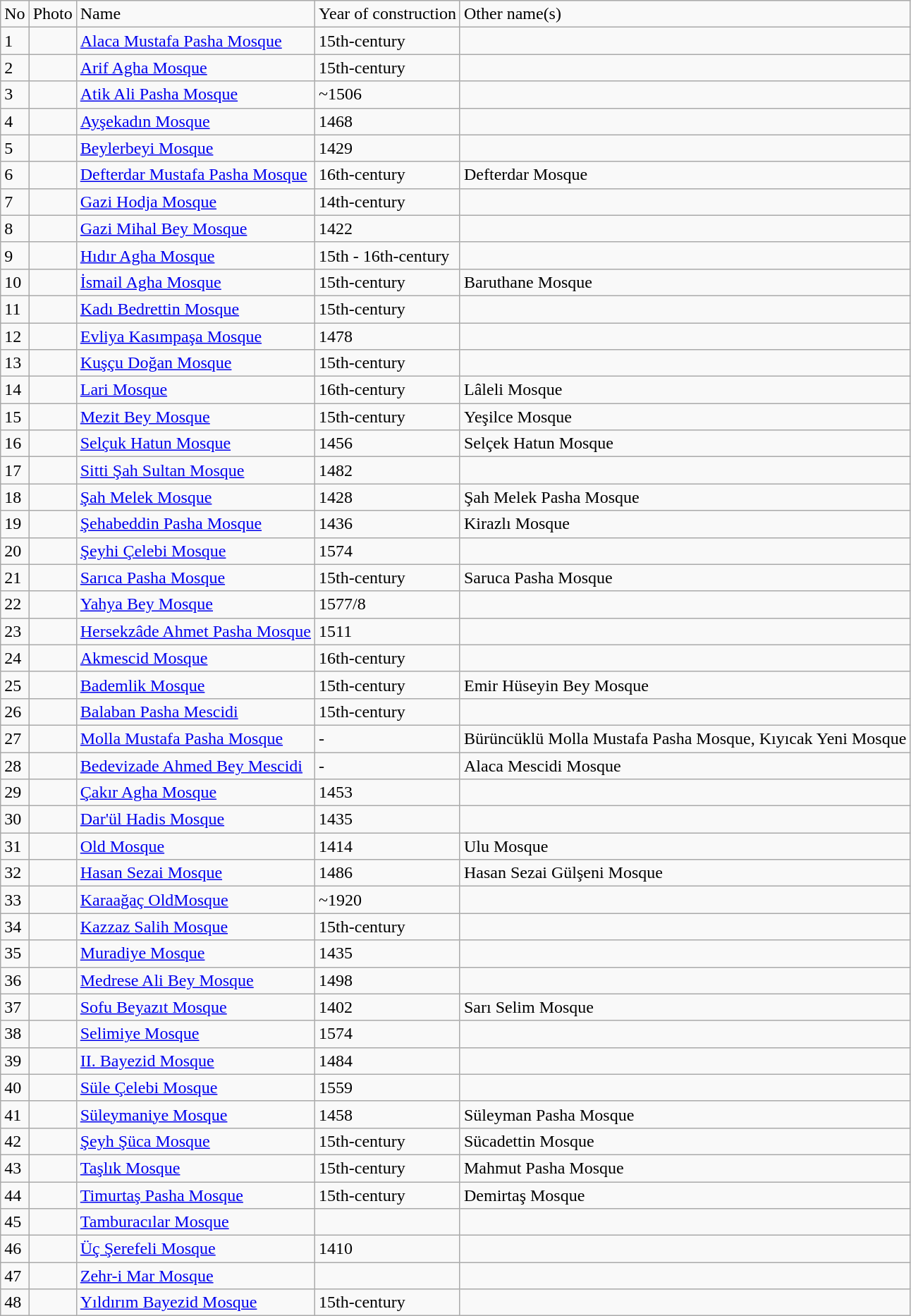<table class="wikitable">
<tr>
<td>No</td>
<td>Photo</td>
<td>Name</td>
<td>Year of construction</td>
<td>Other name(s)</td>
</tr>
<tr>
<td>1</td>
<td></td>
<td><a href='#'>Alaca Mustafa Pasha Mosque</a></td>
<td>15th-century</td>
<td></td>
</tr>
<tr>
<td>2</td>
<td></td>
<td><a href='#'>Arif Agha Mosque</a></td>
<td>15th-century</td>
<td></td>
</tr>
<tr>
<td>3</td>
<td></td>
<td><a href='#'>Atik Ali Pasha Mosque</a></td>
<td>~1506</td>
<td></td>
</tr>
<tr>
<td>4</td>
<td></td>
<td><a href='#'>Ayşekadın Mosque</a></td>
<td>1468</td>
<td></td>
</tr>
<tr>
<td>5</td>
<td></td>
<td><a href='#'>Beylerbeyi Mosque</a></td>
<td>1429</td>
<td></td>
</tr>
<tr>
<td>6</td>
<td></td>
<td><a href='#'>Defterdar Mustafa Pasha Mosque</a></td>
<td>16th-century</td>
<td>Defterdar Mosque</td>
</tr>
<tr>
<td>7</td>
<td></td>
<td><a href='#'>Gazi Hodja Mosque</a></td>
<td>14th-century</td>
<td></td>
</tr>
<tr>
<td>8</td>
<td></td>
<td><a href='#'>Gazi Mihal Bey Mosque</a></td>
<td>1422</td>
<td></td>
</tr>
<tr>
<td>9</td>
<td></td>
<td><a href='#'>Hıdır Agha Mosque</a></td>
<td>15th - 16th-century</td>
<td></td>
</tr>
<tr>
<td>10</td>
<td></td>
<td><a href='#'>İsmail Agha Mosque</a></td>
<td>15th-century</td>
<td>Baruthane Mosque</td>
</tr>
<tr>
<td>11</td>
<td></td>
<td><a href='#'>Kadı Bedrettin Mosque</a></td>
<td>15th-century</td>
<td></td>
</tr>
<tr>
<td>12</td>
<td></td>
<td><a href='#'>Evliya Kasımpaşa Mosque</a></td>
<td>1478</td>
<td></td>
</tr>
<tr>
<td>13</td>
<td></td>
<td><a href='#'>Kuşçu Doğan Mosque</a></td>
<td>15th-century</td>
<td></td>
</tr>
<tr>
<td>14</td>
<td></td>
<td><a href='#'>Lari Mosque</a></td>
<td>16th-century</td>
<td>Lâleli Mosque</td>
</tr>
<tr>
<td>15</td>
<td></td>
<td><a href='#'>Mezit Bey Mosque</a></td>
<td>15th-century</td>
<td>Yeşilce Mosque</td>
</tr>
<tr>
<td>16</td>
<td></td>
<td><a href='#'>Selçuk Hatun Mosque</a></td>
<td>1456</td>
<td>Selçek Hatun Mosque</td>
</tr>
<tr>
<td>17</td>
<td></td>
<td><a href='#'>Sitti Şah Sultan Mosque</a></td>
<td>1482</td>
<td></td>
</tr>
<tr>
<td>18</td>
<td></td>
<td><a href='#'>Şah Melek Mosque</a></td>
<td>1428</td>
<td>Şah Melek Pasha Mosque</td>
</tr>
<tr>
<td>19</td>
<td></td>
<td><a href='#'>Şehabeddin Pasha Mosque</a></td>
<td>1436</td>
<td>Kirazlı Mosque</td>
</tr>
<tr>
<td>20</td>
<td></td>
<td><a href='#'>Şeyhi Çelebi Mosque</a></td>
<td>1574</td>
<td></td>
</tr>
<tr>
<td>21</td>
<td></td>
<td><a href='#'>Sarıca Pasha Mosque</a></td>
<td>15th-century</td>
<td>Saruca Pasha Mosque</td>
</tr>
<tr>
<td>22</td>
<td></td>
<td><a href='#'>Yahya Bey Mosque</a></td>
<td>1577/8</td>
<td></td>
</tr>
<tr>
<td>23</td>
<td></td>
<td><a href='#'>Hersekzâde Ahmet Pasha Mosque</a></td>
<td>1511</td>
<td></td>
</tr>
<tr>
<td>24</td>
<td></td>
<td><a href='#'>Akmescid Mosque</a></td>
<td>16th-century</td>
<td></td>
</tr>
<tr>
<td>25</td>
<td></td>
<td><a href='#'>Bademlik Mosque</a></td>
<td>15th-century</td>
<td>Emir Hüseyin Bey Mosque</td>
</tr>
<tr>
<td>26</td>
<td></td>
<td><a href='#'>Balaban Pasha Mescidi</a></td>
<td>15th-century</td>
<td></td>
</tr>
<tr>
<td>27</td>
<td></td>
<td><a href='#'>Molla Mustafa Pasha Mosque</a></td>
<td>-</td>
<td>Bürüncüklü Molla Mustafa Pasha Mosque, Kıyıcak Yeni Mosque</td>
</tr>
<tr>
<td>28</td>
<td></td>
<td><a href='#'>Bedevizade Ahmed Bey Mescidi</a></td>
<td>-</td>
<td>Alaca Mescidi Mosque</td>
</tr>
<tr>
<td>29</td>
<td></td>
<td><a href='#'>Çakır Agha Mosque</a></td>
<td>1453</td>
<td></td>
</tr>
<tr>
<td>30</td>
<td></td>
<td><a href='#'>Dar'ül Hadis Mosque</a></td>
<td>1435</td>
<td></td>
</tr>
<tr>
<td>31</td>
<td></td>
<td><a href='#'>Old Mosque</a></td>
<td>1414</td>
<td>Ulu Mosque</td>
</tr>
<tr>
<td>32</td>
<td></td>
<td><a href='#'>Hasan Sezai Mosque</a></td>
<td>1486</td>
<td>Hasan Sezai Gülşeni Mosque</td>
</tr>
<tr>
<td>33</td>
<td></td>
<td><a href='#'>Karaağaç OldMosque</a></td>
<td>~1920</td>
<td></td>
</tr>
<tr>
<td>34</td>
<td></td>
<td><a href='#'>Kazzaz Salih Mosque</a></td>
<td>15th-century</td>
<td></td>
</tr>
<tr>
<td>35</td>
<td></td>
<td><a href='#'>Muradiye Mosque</a></td>
<td>1435</td>
<td></td>
</tr>
<tr>
<td>36</td>
<td></td>
<td><a href='#'>Medrese Ali Bey Mosque</a></td>
<td>1498</td>
<td></td>
</tr>
<tr>
<td>37</td>
<td></td>
<td><a href='#'>Sofu Beyazıt Mosque</a></td>
<td>1402</td>
<td>Sarı Selim Mosque</td>
</tr>
<tr>
<td>38</td>
<td></td>
<td><a href='#'>Selimiye Mosque</a></td>
<td>1574</td>
<td></td>
</tr>
<tr>
<td>39</td>
<td></td>
<td><a href='#'>II. Bayezid Mosque</a></td>
<td>1484</td>
<td></td>
</tr>
<tr>
<td>40</td>
<td></td>
<td><a href='#'>Süle Çelebi Mosque</a></td>
<td>1559</td>
<td></td>
</tr>
<tr>
<td>41</td>
<td></td>
<td><a href='#'>Süleymaniye Mosque</a></td>
<td>1458</td>
<td>Süleyman Pasha Mosque</td>
</tr>
<tr>
<td>42</td>
<td></td>
<td><a href='#'>Şeyh Şüca Mosque</a></td>
<td>15th-century</td>
<td>Sücadettin Mosque</td>
</tr>
<tr>
<td>43</td>
<td></td>
<td><a href='#'>Taşlık Mosque</a></td>
<td>15th-century</td>
<td>Mahmut Pasha Mosque</td>
</tr>
<tr>
<td>44</td>
<td></td>
<td><a href='#'>Timurtaş Pasha Mosque</a></td>
<td>15th-century</td>
<td>Demirtaş Mosque</td>
</tr>
<tr>
<td>45</td>
<td></td>
<td><a href='#'>Tamburacılar Mosque</a></td>
<td></td>
<td></td>
</tr>
<tr>
<td>46</td>
<td></td>
<td><a href='#'>Üç Şerefeli Mosque</a></td>
<td>1410</td>
<td></td>
</tr>
<tr>
<td>47</td>
<td></td>
<td><a href='#'>Zehr-i Mar Mosque</a></td>
<td></td>
<td></td>
</tr>
<tr>
<td>48</td>
<td></td>
<td><a href='#'>Yıldırım Bayezid Mosque</a></td>
<td>15th-century</td>
<td></td>
</tr>
</table>
